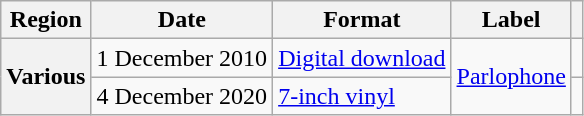<table class="wikitable plainrowheaders">
<tr>
<th scope="col">Region</th>
<th scope="col">Date</th>
<th scope="col">Format</th>
<th scope="col">Label</th>
<th scope="col"></th>
</tr>
<tr>
<th rowspan="2" scope="row">Various</th>
<td>1 December 2010</td>
<td><a href='#'>Digital download</a></td>
<td rowspan="2"><a href='#'>Parlophone</a></td>
<td align="center"></td>
</tr>
<tr>
<td>4 December 2020</td>
<td><a href='#'>7-inch vinyl</a></td>
<td align="center"></td>
</tr>
</table>
